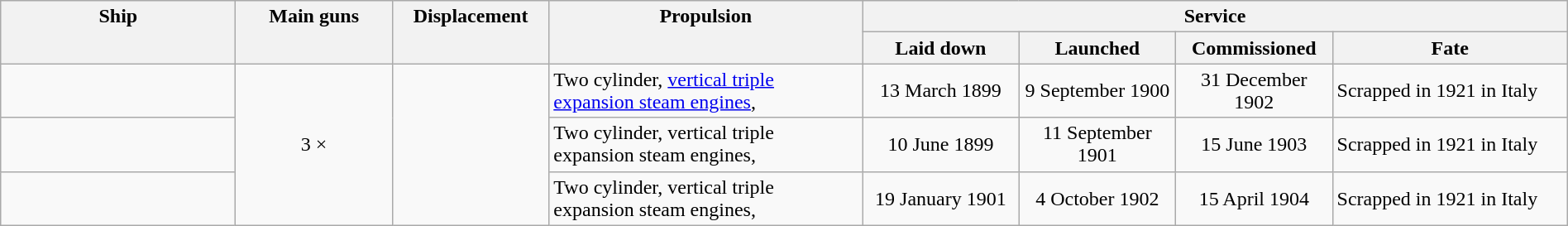<table class="wikitable" style="width: 100%;">
<tr valign="top">
<th width="15%" align="center" rowspan="2">Ship</th>
<th width="10%" align="center" rowspan="2">Main guns</th>
<th width="10%" align="center" rowspan="2">Displacement</th>
<th width="20%" align="center" rowspan="2">Propulsion</th>
<th width="40%" align="center" colspan="4">Service</th>
</tr>
<tr valign="top">
<th width="10%" align="center">Laid down</th>
<th width="10%" align="center">Launched</th>
<th width="10%" align="center">Commissioned</th>
<th width="20%" align="center">Fate</th>
</tr>
<tr valign="center">
<td align="left"></td>
<td align="center" rowspan="3">3 × </td>
<td align="center" rowspan="3"></td>
<td align="left">Two cylinder, <a href='#'>vertical triple expansion steam engines</a>, </td>
<td align="center">13 March 1899</td>
<td align="center">9 September 1900</td>
<td align="center">31 December 1902</td>
<td align="left">Scrapped in 1921 in Italy</td>
</tr>
<tr valign="center">
<td align="left"></td>
<td align="left">Two cylinder, vertical triple expansion steam engines, </td>
<td align="center">10 June 1899</td>
<td align="center">11 September 1901</td>
<td align="center">15 June 1903</td>
<td align="left">Scrapped in 1921 in Italy</td>
</tr>
<tr valign="center">
<td align="left"></td>
<td align="left">Two cylinder, vertical triple expansion steam engines, </td>
<td align="center">19 January 1901</td>
<td align="center">4 October 1902</td>
<td align="center">15 April 1904</td>
<td align="left">Scrapped in 1921 in Italy</td>
</tr>
</table>
